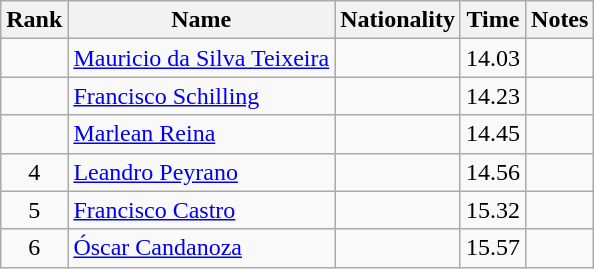<table class="wikitable sortable" style="text-align:center">
<tr>
<th>Rank</th>
<th>Name</th>
<th>Nationality</th>
<th>Time</th>
<th>Notes</th>
</tr>
<tr>
<td align=center></td>
<td align=left><a href='#'>Mauricio da Silva Teixeira</a></td>
<td align=left></td>
<td>14.03</td>
<td></td>
</tr>
<tr>
<td align=center></td>
<td align=left><a href='#'>Francisco Schilling</a></td>
<td align=left></td>
<td>14.23</td>
<td></td>
</tr>
<tr>
<td align=center></td>
<td align=left><a href='#'>Marlean Reina</a></td>
<td align=left></td>
<td>14.45</td>
<td></td>
</tr>
<tr>
<td align=center>4</td>
<td align=left><a href='#'>Leandro Peyrano</a></td>
<td align=left></td>
<td>14.56</td>
<td></td>
</tr>
<tr>
<td align=center>5</td>
<td align=left><a href='#'>Francisco Castro</a></td>
<td align=left></td>
<td>15.32</td>
<td></td>
</tr>
<tr>
<td align=center>6</td>
<td align=left><a href='#'>Óscar Candanoza</a></td>
<td align=left></td>
<td>15.57</td>
<td></td>
</tr>
</table>
